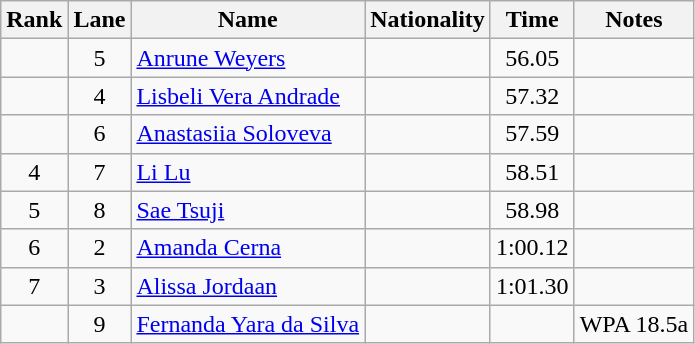<table class="wikitable sortable" style="text-align:center">
<tr>
<th>Rank</th>
<th>Lane</th>
<th>Name</th>
<th>Nationality</th>
<th>Time</th>
<th>Notes</th>
</tr>
<tr>
<td></td>
<td>5</td>
<td align="left"><a href='#'>Anrune Weyers</a></td>
<td align="left"></td>
<td>56.05</td>
<td></td>
</tr>
<tr>
<td></td>
<td>4</td>
<td align="left"><a href='#'>Lisbeli Vera Andrade</a></td>
<td align="left"></td>
<td>57.32</td>
<td></td>
</tr>
<tr>
<td></td>
<td>6</td>
<td align="left"><a href='#'>Anastasiia Soloveva</a></td>
<td align="left"></td>
<td>57.59</td>
<td></td>
</tr>
<tr>
<td>4</td>
<td>7</td>
<td align="left"><a href='#'>Li Lu</a></td>
<td align="left"></td>
<td>58.51</td>
<td></td>
</tr>
<tr>
<td>5</td>
<td>8</td>
<td align="left"><a href='#'>Sae Tsuji</a></td>
<td align="left"></td>
<td>58.98</td>
<td></td>
</tr>
<tr>
<td>6</td>
<td>2</td>
<td align="left"><a href='#'>Amanda Cerna</a></td>
<td align="left"></td>
<td>1:00.12</td>
<td></td>
</tr>
<tr>
<td>7</td>
<td>3</td>
<td align="left"><a href='#'>Alissa Jordaan</a></td>
<td align="left"></td>
<td>1:01.30</td>
<td></td>
</tr>
<tr>
<td></td>
<td>9</td>
<td align="left"><a href='#'>Fernanda Yara da Silva</a></td>
<td align="left"></td>
<td></td>
<td>WPA 18.5a</td>
</tr>
</table>
